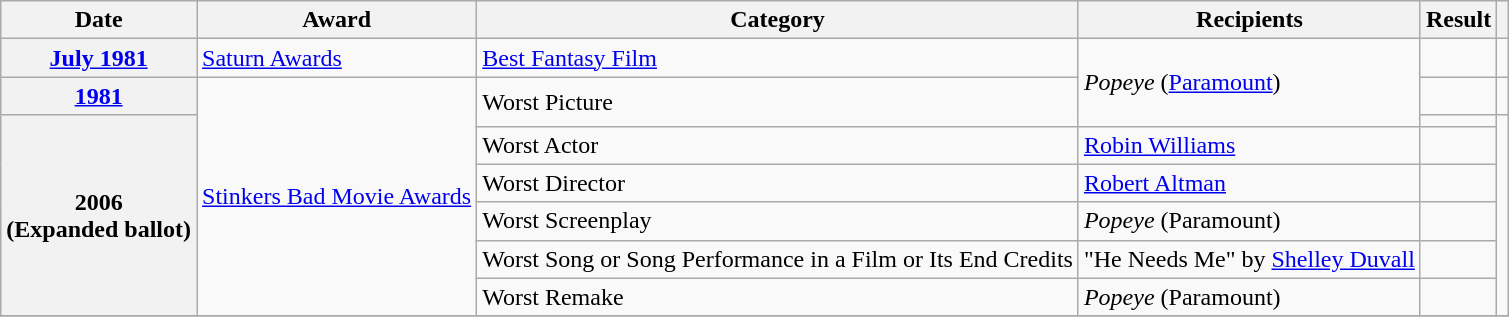<table class="wikitable plainrowheaders">
<tr>
<th scope="col">Date</th>
<th scope="col">Award</th>
<th scope="col">Category</th>
<th scope="col">Recipients</th>
<th scope="col">Result</th>
<th scope="col"></th>
</tr>
<tr>
<th scope="row"  style="text-align:center;"><a href='#'>July 1981</a></th>
<td><a href='#'>Saturn Awards</a></td>
<td><a href='#'>Best Fantasy Film</a></td>
<td rowspan="3"><em>Popeye</em> (<a href='#'>Paramount</a>)</td>
<td></td>
<td></td>
</tr>
<tr>
<th scope="row" style="text-align:center;"><a href='#'>1981</a></th>
<td rowspan="7"><a href='#'>Stinkers Bad Movie Awards</a></td>
<td rowspan="2">Worst Picture</td>
<td></td>
<td></td>
</tr>
<tr>
<th scope="row" rowspan="6" style="text-align:center;">2006<br>(Expanded ballot)</th>
<td></td>
<td rowspan="6"></td>
</tr>
<tr>
<td>Worst Actor</td>
<td><a href='#'>Robin Williams</a></td>
<td></td>
</tr>
<tr>
<td>Worst Director</td>
<td><a href='#'>Robert Altman</a></td>
<td></td>
</tr>
<tr>
<td>Worst Screenplay</td>
<td><em>Popeye</em> (Paramount)</td>
<td></td>
</tr>
<tr>
<td>Worst Song or Song Performance in a Film or Its End Credits</td>
<td>"He Needs Me" by <a href='#'>Shelley Duvall</a></td>
<td></td>
</tr>
<tr>
<td>Worst Remake</td>
<td><em>Popeye</em> (Paramount)</td>
<td></td>
</tr>
<tr>
</tr>
</table>
